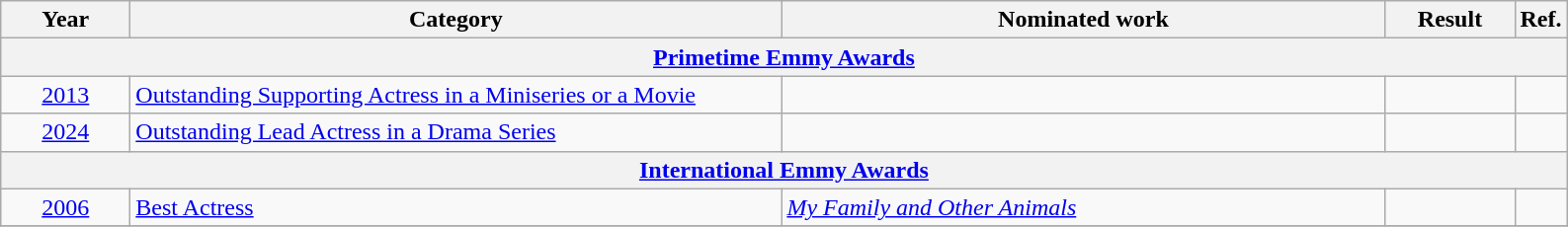<table class=wikitable>
<tr>
<th scope="col" style="width:5em;">Year</th>
<th scope="col" style="width:27em;">Category</th>
<th scope="col" style="width:25em;">Nominated work</th>
<th scope="col" style="width:5em;">Result</th>
<th>Ref.</th>
</tr>
<tr>
<th colspan="5"><a href='#'>Primetime Emmy Awards</a></th>
</tr>
<tr>
<td style="text-align:center;"><a href='#'>2013</a></td>
<td><a href='#'>Outstanding Supporting Actress in a Miniseries or a Movie</a></td>
<td><em></em></td>
<td></td>
<td style="text-align:center;"></td>
</tr>
<tr>
<td style="text-align:center;"><a href='#'>2024</a></td>
<td><a href='#'>Outstanding Lead Actress in a Drama Series</a></td>
<td><em></em></td>
<td></td>
<td style="text-align:center;"></td>
</tr>
<tr>
<th colspan=5><a href='#'>International Emmy Awards</a></th>
</tr>
<tr>
<td style="text-align:center;"><a href='#'>2006</a></td>
<td><a href='#'>Best Actress</a></td>
<td><em><a href='#'>My Family and Other Animals</a></em></td>
<td></td>
<td style="text-align:center;"></td>
</tr>
<tr>
</tr>
</table>
